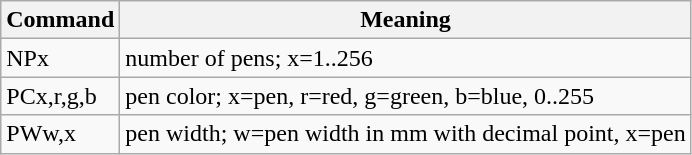<table class="wikitable">
<tr>
<th>Command</th>
<th>Meaning</th>
</tr>
<tr>
<td>NPx</td>
<td>number of pens; x=1..256</td>
</tr>
<tr>
<td>PCx,r,g,b</td>
<td>pen color; x=pen, r=red, g=green, b=blue, 0..255</td>
</tr>
<tr>
<td>PWw,x</td>
<td>pen width; w=pen width in mm with decimal point, x=pen</td>
</tr>
</table>
